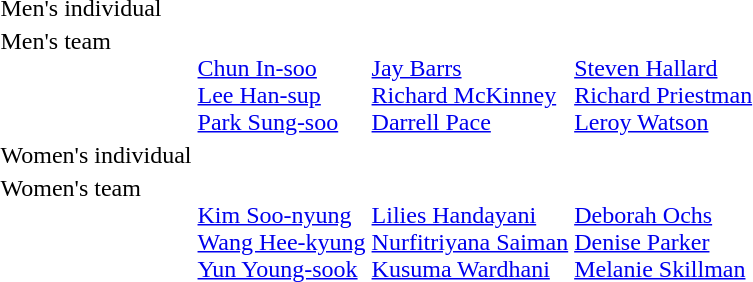<table>
<tr>
<td>Men's individual<br></td>
<td></td>
<td></td>
<td></td>
</tr>
<tr valign="top">
<td>Men's team<br></td>
<td><br><a href='#'>Chun In-soo</a><br><a href='#'>Lee Han-sup</a><br><a href='#'>Park Sung-soo</a></td>
<td><br><a href='#'>Jay Barrs</a><br><a href='#'>Richard McKinney</a><br><a href='#'>Darrell Pace</a></td>
<td><br><a href='#'>Steven Hallard</a><br><a href='#'>Richard Priestman</a><br><a href='#'>Leroy Watson</a></td>
</tr>
<tr valign="top">
<td>Women's individual<br></td>
<td></td>
<td></td>
<td></td>
</tr>
<tr valign="top">
<td>Women's team<br></td>
<td><br><a href='#'>Kim Soo-nyung</a><br><a href='#'>Wang Hee-kyung</a><br><a href='#'>Yun Young-sook</a></td>
<td><br><a href='#'>Lilies Handayani</a><br><a href='#'>Nurfitriyana Saiman</a><br><a href='#'>Kusuma Wardhani</a></td>
<td><br><a href='#'>Deborah Ochs</a><br><a href='#'>Denise Parker</a><br><a href='#'>Melanie Skillman</a></td>
</tr>
</table>
